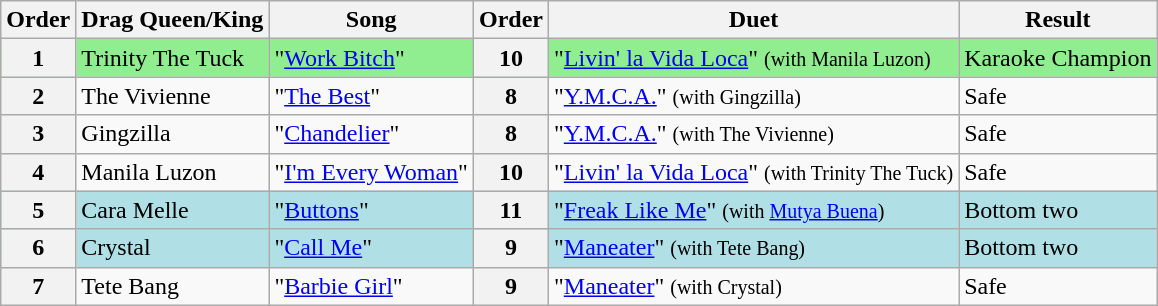<table class="wikitable sortable collapsed">
<tr style="text-align:Center; background:#cc;">
<th>Order</th>
<th>Drag Queen/King</th>
<th>Song</th>
<th>Order</th>
<th>Duet</th>
<th>Result</th>
</tr>
<tr style="background:lightgreen;">
<th>1</th>
<td>Trinity The Tuck</td>
<td>"<a href='#'>Work Bitch</a>"</td>
<th>10</th>
<td>"<a href='#'>Livin' la Vida Loca</a>" <small>(with Manila Luzon)</small></td>
<td>Karaoke Champion</td>
</tr>
<tr>
<th>2</th>
<td>The Vivienne</td>
<td>"<a href='#'>The Best</a>"</td>
<th>8</th>
<td>"<a href='#'>Y.M.C.A.</a>" <small>(with Gingzilla)</small></td>
<td>Safe</td>
</tr>
<tr>
<th>3</th>
<td>Gingzilla</td>
<td>"<a href='#'>Chandelier</a>"</td>
<th>8</th>
<td>"<a href='#'>Y.M.C.A.</a>" <small>(with The Vivienne)</small></td>
<td>Safe</td>
</tr>
<tr>
<th>4</th>
<td>Manila Luzon</td>
<td>"<a href='#'>I'm Every Woman</a>"</td>
<th>10</th>
<td>"<a href='#'>Livin' la Vida Loca</a>" <small>(with Trinity The Tuck)</small></td>
<td>Safe</td>
</tr>
<tr style="background:#b0e0e6;">
<th>5</th>
<td>Cara Melle</td>
<td>"<a href='#'>Buttons</a>"</td>
<th>11</th>
<td>"<a href='#'>Freak Like Me</a>" <small>(with <a href='#'>Mutya Buena</a>)</small></td>
<td>Bottom two</td>
</tr>
<tr style="background:#b0e0e6;">
<th>6</th>
<td>Crystal</td>
<td>"<a href='#'>Call Me</a>"</td>
<th>9</th>
<td>"<a href='#'>Maneater</a>" <small>(with Tete Bang)</small></td>
<td>Bottom two</td>
</tr>
<tr>
<th>7</th>
<td>Tete Bang</td>
<td>"<a href='#'>Barbie Girl</a>"</td>
<th>9</th>
<td>"<a href='#'>Maneater</a>" <small>(with Crystal)</small></td>
<td>Safe</td>
</tr>
</table>
